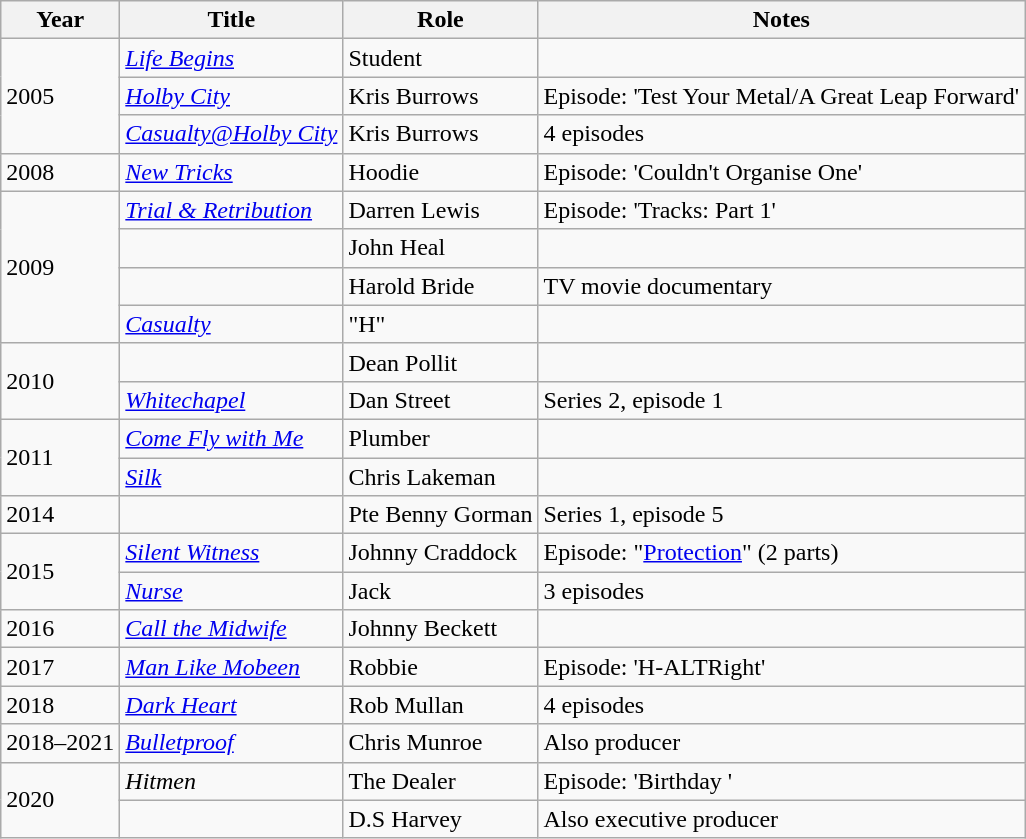<table class="wikitable sortable">
<tr>
<th>Year</th>
<th>Title</th>
<th>Role</th>
<th>Notes</th>
</tr>
<tr>
<td rowspan="3">2005</td>
<td><em><a href='#'>Life Begins</a></em></td>
<td>Student</td>
<td></td>
</tr>
<tr>
<td><em><a href='#'>Holby City</a></em></td>
<td>Kris Burrows</td>
<td>Episode: 'Test Your Metal/A Great Leap Forward'</td>
</tr>
<tr>
<td><em><a href='#'>Casualty@Holby City</a></em></td>
<td>Kris Burrows</td>
<td>4 episodes</td>
</tr>
<tr>
<td>2008</td>
<td><em><a href='#'>New Tricks</a></em></td>
<td>Hoodie</td>
<td>Episode: 'Couldn't Organise One'</td>
</tr>
<tr>
<td rowspan="4">2009</td>
<td><em><a href='#'>Trial & Retribution</a></em></td>
<td>Darren Lewis</td>
<td>Episode: 'Tracks: Part 1'</td>
</tr>
<tr>
<td><em></em></td>
<td>John Heal</td>
<td></td>
</tr>
<tr>
<td><em></em></td>
<td>Harold Bride</td>
<td>TV movie documentary</td>
</tr>
<tr>
<td><em><a href='#'>Casualty</a></em></td>
<td>"H"</td>
<td></td>
</tr>
<tr>
<td rowspan="2">2010</td>
<td><em></em></td>
<td>Dean Pollit</td>
<td></td>
</tr>
<tr>
<td><em><a href='#'>Whitechapel</a></em></td>
<td>Dan Street</td>
<td>Series 2, episode 1</td>
</tr>
<tr>
<td rowspan="2">2011</td>
<td><em><a href='#'>Come Fly with Me</a></em></td>
<td>Plumber</td>
<td></td>
</tr>
<tr>
<td><em><a href='#'>Silk</a></em></td>
<td>Chris Lakeman</td>
<td></td>
</tr>
<tr>
<td>2014</td>
<td><em></em></td>
<td>Pte Benny Gorman</td>
<td>Series 1, episode 5</td>
</tr>
<tr>
<td rowspan="2">2015</td>
<td><em><a href='#'>Silent Witness</a></em></td>
<td>Johnny Craddock</td>
<td>Episode: "<a href='#'>Protection</a>" (2 parts)</td>
</tr>
<tr>
<td><em><a href='#'>Nurse</a></em></td>
<td>Jack</td>
<td>3 episodes</td>
</tr>
<tr>
<td>2016</td>
<td><em><a href='#'>Call the Midwife</a></em></td>
<td>Johnny Beckett</td>
<td></td>
</tr>
<tr>
<td>2017</td>
<td><em><a href='#'>Man Like Mobeen</a></em></td>
<td>Robbie</td>
<td>Episode: 'H-ALTRight'</td>
</tr>
<tr>
<td>2018</td>
<td><em><a href='#'>Dark Heart</a></em></td>
<td>Rob Mullan</td>
<td>4 episodes</td>
</tr>
<tr>
<td>2018–2021</td>
<td><em><a href='#'>Bulletproof</a></em></td>
<td>Chris Munroe</td>
<td>Also producer</td>
</tr>
<tr>
<td rowspan="2">2020</td>
<td><em>Hitmen</em></td>
<td>The Dealer</td>
<td>Episode: 'Birthday '</td>
</tr>
<tr>
<td><em></em></td>
<td>D.S Harvey</td>
<td>Also executive producer</td>
</tr>
</table>
